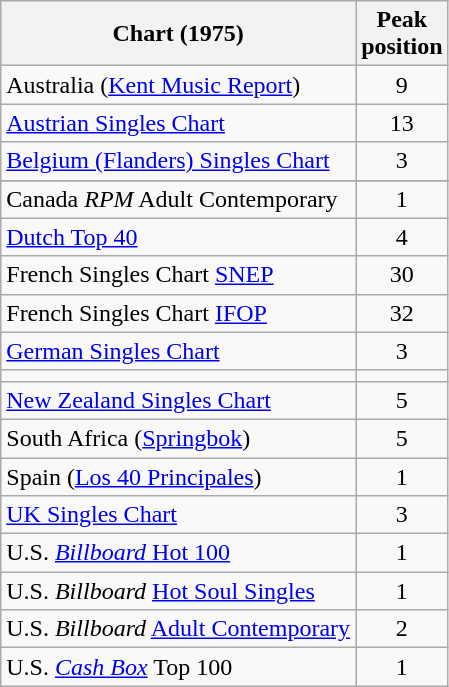<table class="wikitable sortable">
<tr>
<th>Chart (1975)</th>
<th>Peak<br>position</th>
</tr>
<tr>
<td>Australia (<a href='#'>Kent Music Report</a>)</td>
<td style="text-align:center;">9</td>
</tr>
<tr>
<td><a href='#'>Austrian Singles Chart</a></td>
<td style="text-align:center;">13</td>
</tr>
<tr>
<td><a href='#'>Belgium (Flanders) Singles Chart</a></td>
<td style="text-align:center;">3</td>
</tr>
<tr>
</tr>
<tr>
<td>Canada <em>RPM</em> Adult Contemporary</td>
<td style="text-align:center;">1</td>
</tr>
<tr>
<td><a href='#'>Dutch Top 40</a></td>
<td style="text-align:center;">4</td>
</tr>
<tr>
<td>French Singles Chart <a href='#'>SNEP</a></td>
<td style="text-align:center;">30</td>
</tr>
<tr>
<td>French Singles Chart <a href='#'>IFOP</a></td>
<td style="text-align:center;">32</td>
</tr>
<tr>
<td><a href='#'>German Singles Chart</a></td>
<td style="text-align:center;">3</td>
</tr>
<tr>
<td></td>
</tr>
<tr>
<td><a href='#'>New Zealand Singles Chart</a></td>
<td style="text-align:center;">5</td>
</tr>
<tr>
<td>South Africa (<a href='#'>Springbok</a>)</td>
<td align="center">5</td>
</tr>
<tr>
<td>Spain (<a href='#'>Los 40 Principales</a>)</td>
<td style="text-align:center;">1</td>
</tr>
<tr>
<td><a href='#'>UK Singles Chart</a></td>
<td style="text-align:center;">3</td>
</tr>
<tr>
<td>U.S. <a href='#'><em>Billboard</em> Hot 100</a></td>
<td style="text-align:center;">1</td>
</tr>
<tr>
<td>U.S. <em>Billboard</em> <a href='#'>Hot Soul Singles</a></td>
<td style="text-align:center;">1</td>
</tr>
<tr>
<td>U.S. <em>Billboard</em> <a href='#'>Adult Contemporary</a></td>
<td align="center">2</td>
</tr>
<tr>
<td>U.S. <a href='#'><em>Cash Box</em></a> Top 100 </td>
<td style="text-align:center;">1</td>
</tr>
</table>
